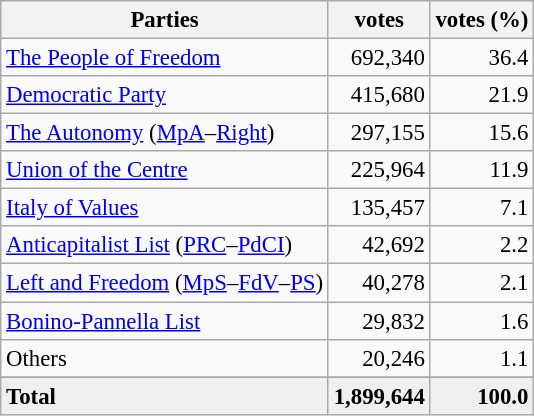<table class="wikitable" style="font-size:95%">
<tr bgcolor="EFEFEF">
<th>Parties</th>
<th>votes</th>
<th>votes (%)</th>
</tr>
<tr>
<td><a href='#'>The People of Freedom</a></td>
<td align=right valign=top>692,340</td>
<td align=right valign=top>36.4</td>
</tr>
<tr>
<td><a href='#'>Democratic Party</a></td>
<td align=right>415,680</td>
<td align=right>21.9</td>
</tr>
<tr>
<td><a href='#'>The Autonomy</a> (<a href='#'>MpA</a>–<a href='#'>Right</a>)</td>
<td align=right>297,155</td>
<td align=right>15.6</td>
</tr>
<tr>
<td><a href='#'>Union of the Centre</a></td>
<td align=right>225,964</td>
<td align=right>11.9</td>
</tr>
<tr>
<td><a href='#'>Italy of Values</a></td>
<td align=right>135,457</td>
<td align=right>7.1</td>
</tr>
<tr>
<td><a href='#'>Anticapitalist List</a> (<a href='#'>PRC</a>–<a href='#'>PdCI</a>)</td>
<td align=right>42,692</td>
<td align=right>2.2</td>
</tr>
<tr>
<td><a href='#'>Left and Freedom</a> (<a href='#'>MpS</a>–<a href='#'>FdV</a>–<a href='#'>PS</a>)</td>
<td align=right>40,278</td>
<td align=right>2.1</td>
</tr>
<tr>
<td><a href='#'>Bonino-Pannella List</a></td>
<td align=right>29,832</td>
<td align=right>1.6</td>
</tr>
<tr>
<td>Others</td>
<td align=right>20,246</td>
<td align=right>1.1</td>
</tr>
<tr>
</tr>
<tr bgcolor="EFEFEF">
<td><strong>Total</strong></td>
<td align=right><strong>1,899,644</strong></td>
<td align=right><strong>100.0</strong></td>
</tr>
</table>
